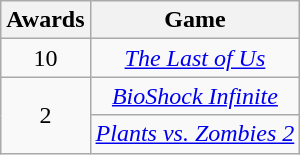<table class="wikitable floatleft" rowspan="2" style="text-align:center;" background: #f6e39c;>
<tr>
<th scope="col">Awards</th>
<th scope="col">Game</th>
</tr>
<tr>
<td>10</td>
<td><em><a href='#'>The Last of Us</a></em></td>
</tr>
<tr>
<td rowspan=2>2</td>
<td><em><a href='#'>BioShock Infinite</a></em></td>
</tr>
<tr>
<td><em><a href='#'>Plants vs. Zombies 2</a></em></td>
</tr>
</table>
